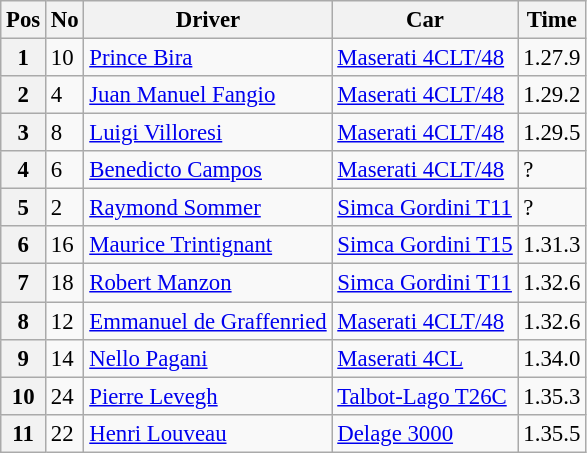<table class="wikitable" style="font-size:95%">
<tr>
<th>Pos</th>
<th>No</th>
<th>Driver</th>
<th>Car</th>
<th>Time</th>
</tr>
<tr>
<th>1</th>
<td>10</td>
<td> <a href='#'>Prince Bira</a></td>
<td><a href='#'>Maserati 4CLT/48</a></td>
<td>1.27.9</td>
</tr>
<tr>
<th>2</th>
<td>4</td>
<td> <a href='#'>Juan Manuel Fangio</a></td>
<td><a href='#'>Maserati 4CLT/48</a></td>
<td>1.29.2</td>
</tr>
<tr>
<th>3</th>
<td>8</td>
<td> <a href='#'>Luigi Villoresi</a></td>
<td><a href='#'>Maserati 4CLT/48</a></td>
<td>1.29.5</td>
</tr>
<tr>
<th>4</th>
<td>6</td>
<td> <a href='#'>Benedicto Campos</a></td>
<td><a href='#'>Maserati 4CLT/48</a></td>
<td>?</td>
</tr>
<tr>
<th>5</th>
<td>2</td>
<td> <a href='#'>Raymond Sommer</a></td>
<td><a href='#'>Simca Gordini T11</a></td>
<td>?</td>
</tr>
<tr>
<th>6</th>
<td>16</td>
<td> <a href='#'>Maurice Trintignant</a></td>
<td><a href='#'>Simca Gordini T15</a></td>
<td>1.31.3</td>
</tr>
<tr>
<th>7</th>
<td>18</td>
<td> <a href='#'>Robert Manzon</a></td>
<td><a href='#'>Simca Gordini T11</a></td>
<td>1.32.6</td>
</tr>
<tr>
<th>8</th>
<td>12</td>
<td> <a href='#'>Emmanuel de Graffenried</a></td>
<td><a href='#'>Maserati 4CLT/48</a></td>
<td>1.32.6</td>
</tr>
<tr>
<th>9</th>
<td>14</td>
<td> <a href='#'>Nello Pagani</a></td>
<td><a href='#'>Maserati 4CL</a></td>
<td>1.34.0</td>
</tr>
<tr>
<th>10</th>
<td>24</td>
<td> <a href='#'>Pierre Levegh</a></td>
<td><a href='#'>Talbot-Lago T26C</a></td>
<td>1.35.3</td>
</tr>
<tr>
<th>11</th>
<td>22</td>
<td> <a href='#'>Henri Louveau</a></td>
<td><a href='#'>Delage 3000</a></td>
<td>1.35.5</td>
</tr>
</table>
